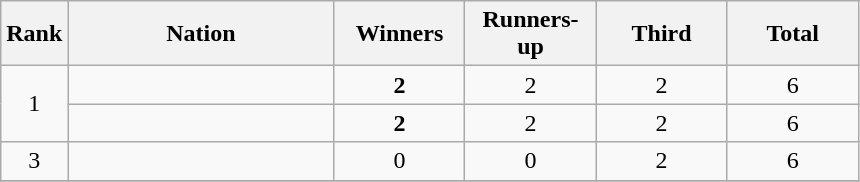<table class="wikitable" style="text-align: center;">
<tr>
<th width=20>Rank</th>
<th width=170>Nation</th>
<th width=80>Winners</th>
<th width=80>Runners-up</th>
<th width=80>Third</th>
<th width=80>Total</th>
</tr>
<tr>
<td rowspan=2>1</td>
<td align=left></td>
<td><strong>2</strong></td>
<td>2</td>
<td>2</td>
<td>6</td>
</tr>
<tr>
<td align=left></td>
<td><strong>2</strong></td>
<td>2</td>
<td>2</td>
<td>6</td>
</tr>
<tr>
<td>3</td>
<td align=left></td>
<td>0</td>
<td>0</td>
<td>2</td>
<td>6</td>
</tr>
<tr>
</tr>
</table>
